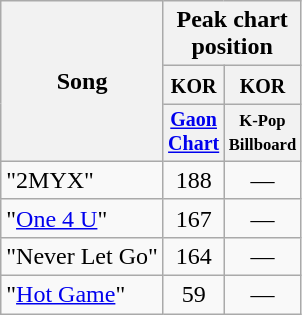<table class="wikitable sortable" style="text-align:center;">
<tr>
<th rowspan="3">Song</th>
<th colspan="9">Peak chart position</th>
</tr>
<tr>
<th colspan="1" width="30"><small>KOR</small></th>
<th colspan width="30"><small>KOR</small></th>
</tr>
<tr style="font-size:smaller;">
<th><a href='#'>Gaon Chart</a></th>
<th width="30"><small>K-Pop Billboard</small></th>
</tr>
<tr>
<td align="left">"2MYX"</td>
<td>188</td>
<td>—</td>
</tr>
<tr>
<td align="left">"<a href='#'>One 4 U</a>"</td>
<td>167</td>
<td>—</td>
</tr>
<tr>
<td align="left">"Never Let Go"</td>
<td>164</td>
<td>—</td>
</tr>
<tr>
<td align="left">"<a href='#'>Hot Game</a>"</td>
<td>59</td>
<td>—</td>
</tr>
</table>
